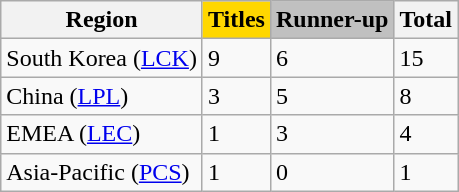<table class="wikitable">
<tr>
<th>Region</th>
<th style="background:gold;">Titles</th>
<th style="background:silver;">Runner-up</th>
<th>Total</th>
</tr>
<tr>
<td>South Korea (<a href='#'>LCK</a>)</td>
<td>9</td>
<td>6</td>
<td>15</td>
</tr>
<tr>
<td>China (<a href='#'>LPL</a>)</td>
<td>3</td>
<td>5</td>
<td>8</td>
</tr>
<tr>
<td>EMEA (<a href='#'>LEC</a>)</td>
<td>1</td>
<td>3</td>
<td>4</td>
</tr>
<tr>
<td>Asia-Pacific (<a href='#'>PCS</a>)</td>
<td>1</td>
<td>0</td>
<td>1</td>
</tr>
</table>
